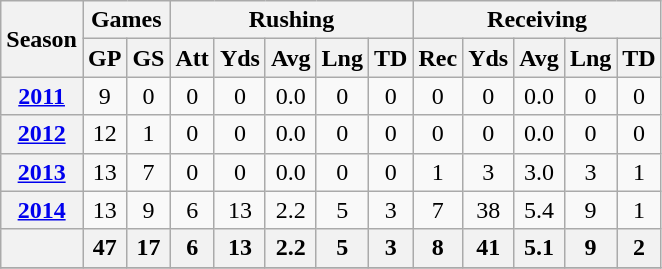<table class="wikitable" style="text-align: center;">
<tr>
<th rowspan="2">Season</th>
<th colspan="2">Games</th>
<th colspan="5">Rushing</th>
<th colspan="5">Receiving</th>
</tr>
<tr>
<th>GP</th>
<th>GS</th>
<th>Att</th>
<th>Yds</th>
<th>Avg</th>
<th>Lng</th>
<th>TD</th>
<th>Rec</th>
<th>Yds</th>
<th>Avg</th>
<th>Lng</th>
<th>TD</th>
</tr>
<tr>
<th><a href='#'>2011</a></th>
<td>9</td>
<td>0</td>
<td>0</td>
<td>0</td>
<td>0.0</td>
<td>0</td>
<td>0</td>
<td>0</td>
<td>0</td>
<td>0.0</td>
<td>0</td>
<td>0</td>
</tr>
<tr>
<th><a href='#'>2012</a></th>
<td>12</td>
<td>1</td>
<td>0</td>
<td>0</td>
<td>0.0</td>
<td>0</td>
<td>0</td>
<td>0</td>
<td>0</td>
<td>0.0</td>
<td>0</td>
<td>0</td>
</tr>
<tr>
<th><a href='#'>2013</a></th>
<td>13</td>
<td>7</td>
<td>0</td>
<td>0</td>
<td>0.0</td>
<td>0</td>
<td>0</td>
<td>1</td>
<td>3</td>
<td>3.0</td>
<td>3</td>
<td>1</td>
</tr>
<tr>
<th><a href='#'>2014</a></th>
<td>13</td>
<td>9</td>
<td>6</td>
<td>13</td>
<td>2.2</td>
<td>5</td>
<td>3</td>
<td>7</td>
<td>38</td>
<td>5.4</td>
<td>9</td>
<td>1</td>
</tr>
<tr>
<th></th>
<th>47</th>
<th>17</th>
<th>6</th>
<th>13</th>
<th>2.2</th>
<th>5</th>
<th>3</th>
<th>8</th>
<th>41</th>
<th>5.1</th>
<th>9</th>
<th>2</th>
</tr>
<tr>
</tr>
</table>
